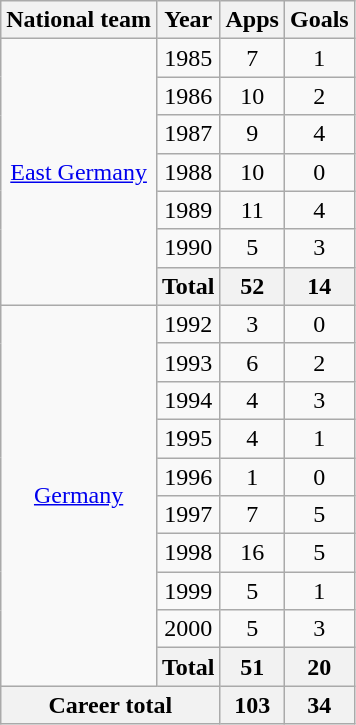<table class="wikitable" style="text-align:center">
<tr>
<th>National team</th>
<th>Year</th>
<th>Apps</th>
<th>Goals</th>
</tr>
<tr>
<td rowspan="7"><a href='#'>East Germany</a></td>
<td>1985</td>
<td>7</td>
<td>1</td>
</tr>
<tr>
<td>1986</td>
<td>10</td>
<td>2</td>
</tr>
<tr>
<td>1987</td>
<td>9</td>
<td>4</td>
</tr>
<tr>
<td>1988</td>
<td>10</td>
<td>0</td>
</tr>
<tr>
<td>1989</td>
<td>11</td>
<td>4</td>
</tr>
<tr>
<td>1990</td>
<td>5</td>
<td>3</td>
</tr>
<tr>
<th>Total</th>
<th>52</th>
<th>14</th>
</tr>
<tr>
<td rowspan="10"><a href='#'>Germany</a></td>
<td>1992</td>
<td>3</td>
<td>0</td>
</tr>
<tr>
<td>1993</td>
<td>6</td>
<td>2</td>
</tr>
<tr>
<td>1994</td>
<td>4</td>
<td>3</td>
</tr>
<tr>
<td>1995</td>
<td>4</td>
<td>1</td>
</tr>
<tr>
<td>1996</td>
<td>1</td>
<td>0</td>
</tr>
<tr>
<td>1997</td>
<td>7</td>
<td>5</td>
</tr>
<tr>
<td>1998</td>
<td>16</td>
<td>5</td>
</tr>
<tr>
<td>1999</td>
<td>5</td>
<td>1</td>
</tr>
<tr>
<td>2000</td>
<td>5</td>
<td>3</td>
</tr>
<tr>
<th>Total</th>
<th>51</th>
<th>20</th>
</tr>
<tr>
<th colspan="2">Career total</th>
<th>103</th>
<th>34</th>
</tr>
</table>
